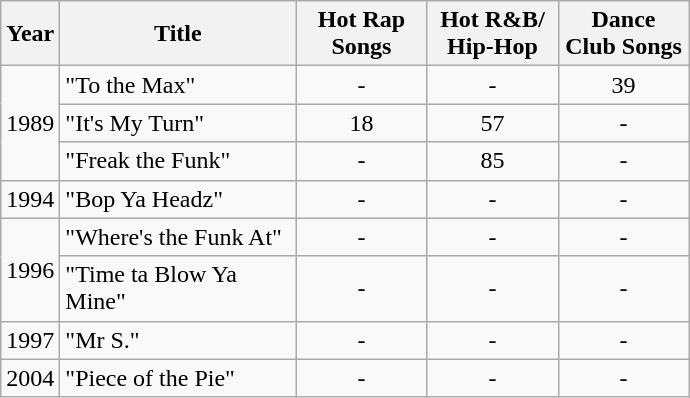<table class="wikitable">
<tr>
<th width="28">Year</th>
<th width="150">Title</th>
<th width="80">Hot Rap Songs</th>
<th width="80">Hot R&B/ Hip-Hop</th>
<th width="80">Dance Club Songs</th>
</tr>
<tr>
<td rowspan="3">1989</td>
<td>"To the Max"</td>
<td align="center">-</td>
<td align="center">-</td>
<td align="center">39</td>
</tr>
<tr>
<td>"It's My Turn"</td>
<td align="center">18</td>
<td align="center">57</td>
<td align="center">-</td>
</tr>
<tr>
<td>"Freak the Funk"</td>
<td align="center">-</td>
<td align="center">85</td>
<td align="center">-</td>
</tr>
<tr>
<td>1994</td>
<td>"Bop Ya Headz"</td>
<td align="center">-</td>
<td align="center">-</td>
<td align="center">-</td>
</tr>
<tr>
<td rowspan="2">1996</td>
<td>"Where's the Funk At"</td>
<td align="center">-</td>
<td align="center">-</td>
<td align="center">-</td>
</tr>
<tr>
<td>"Time ta Blow Ya Mine"</td>
<td align="center">-</td>
<td align="center">-</td>
<td align="center">-</td>
</tr>
<tr>
<td>1997</td>
<td>"Mr S."</td>
<td align="center">-</td>
<td align="center">-</td>
<td align="center">-</td>
</tr>
<tr>
<td>2004</td>
<td>"Piece of the Pie"</td>
<td align="center">-</td>
<td align="center">-</td>
<td align="center">-</td>
</tr>
</table>
